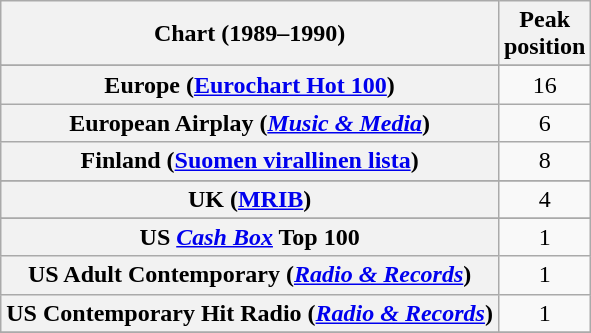<table class="wikitable sortable plainrowheaders" style="text-align:center">
<tr>
<th>Chart (1989–1990)</th>
<th>Peak<br>position</th>
</tr>
<tr>
</tr>
<tr>
</tr>
<tr>
</tr>
<tr>
</tr>
<tr>
<th scope="row">Europe (<a href='#'>Eurochart Hot 100</a>)</th>
<td>16</td>
</tr>
<tr>
<th scope="row">European Airplay (<em><a href='#'>Music & Media</a></em>)</th>
<td>6</td>
</tr>
<tr>
<th scope="row">Finland (<a href='#'>Suomen virallinen lista</a>)</th>
<td>8</td>
</tr>
<tr>
</tr>
<tr>
</tr>
<tr>
</tr>
<tr>
</tr>
<tr>
</tr>
<tr>
</tr>
<tr>
</tr>
<tr>
<th scope="row">UK (<a href='#'>MRIB</a>)</th>
<td>4</td>
</tr>
<tr>
</tr>
<tr>
</tr>
<tr>
</tr>
<tr>
<th scope="row">US <em><a href='#'>Cash Box</a></em> Top 100</th>
<td>1</td>
</tr>
<tr>
<th scope="row">US Adult Contemporary (<em><a href='#'>Radio & Records</a></em>)</th>
<td>1</td>
</tr>
<tr>
<th scope="row">US Contemporary Hit Radio (<em><a href='#'>Radio & Records</a></em>)</th>
<td>1</td>
</tr>
<tr>
</tr>
</table>
